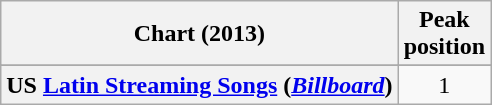<table class="wikitable plainrowheaders">
<tr>
<th scope="col">Chart (2013)</th>
<th scope="col">Peak<br>position</th>
</tr>
<tr>
</tr>
<tr>
<th scope="row">US <a href='#'>Latin Streaming Songs</a> (<em><a href='#'>Billboard</a></em>)</th>
<td align="center">1</td>
</tr>
</table>
